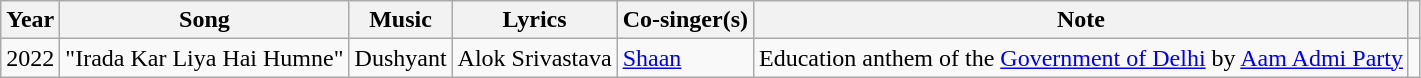<table class="wikitable">
<tr>
<th>Year</th>
<th>Song</th>
<th>Music</th>
<th>Lyrics</th>
<th>Co-singer(s)</th>
<th>Note</th>
<th></th>
</tr>
<tr>
<td>2022</td>
<td>"Irada Kar Liya Hai Humne"</td>
<td>Dushyant</td>
<td>Alok Srivastava</td>
<td><a href='#'>Shaan</a></td>
<td>Education anthem of the <a href='#'>Government of Delhi</a> by <a href='#'>Aam Admi Party</a></td>
<td></td>
</tr>
</table>
